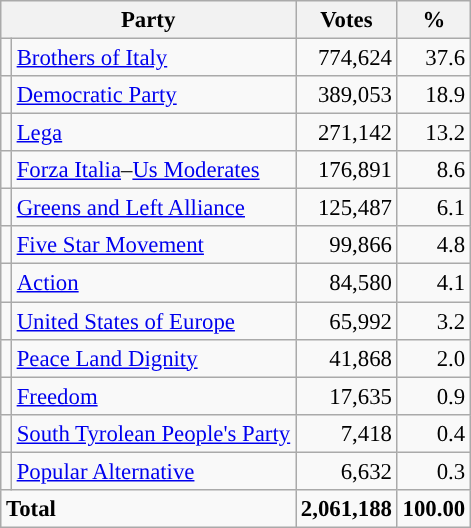<table class="wikitable" style="font-size:95%">
<tr>
<th colspan=2>Party</th>
<th>Votes</th>
<th>%</th>
</tr>
<tr>
<td></td>
<td><a href='#'>Brothers of Italy</a></td>
<td align=right>774,624</td>
<td align=right>37.6</td>
</tr>
<tr>
<td></td>
<td><a href='#'>Democratic Party</a></td>
<td align=right>389,053</td>
<td align=right>18.9</td>
</tr>
<tr>
<td></td>
<td><a href='#'>Lega</a></td>
<td align=right>271,142</td>
<td align=right>13.2</td>
</tr>
<tr>
<td></td>
<td><a href='#'>Forza Italia</a>–<a href='#'>Us Moderates</a></td>
<td align=right>176,891</td>
<td align=right>8.6</td>
</tr>
<tr>
<td></td>
<td><a href='#'>Greens and Left Alliance</a></td>
<td align=right>125,487</td>
<td align=right>6.1</td>
</tr>
<tr>
<td></td>
<td><a href='#'>Five Star Movement</a></td>
<td align=right>99,866</td>
<td align=right>4.8</td>
</tr>
<tr>
<td></td>
<td><a href='#'>Action</a></td>
<td align=right>84,580</td>
<td align=right>4.1</td>
</tr>
<tr>
<td></td>
<td><a href='#'>United States of Europe</a></td>
<td align=right>65,992</td>
<td align=right>3.2</td>
</tr>
<tr>
<td></td>
<td><a href='#'>Peace Land Dignity</a></td>
<td align=right>41,868</td>
<td align=right>2.0</td>
</tr>
<tr>
<td></td>
<td><a href='#'>Freedom</a></td>
<td align=right>17,635</td>
<td align=right>0.9</td>
</tr>
<tr>
<td></td>
<td><a href='#'>South Tyrolean People's Party</a></td>
<td align=right>7,418</td>
<td align=right>0.4</td>
</tr>
<tr>
<td></td>
<td><a href='#'>Popular Alternative</a></td>
<td align=right>6,632</td>
<td align=right>0.3</td>
</tr>
<tr>
<td colspan=2><strong>Total</strong></td>
<td align=right><strong>2,061,188</strong></td>
<td align=right><strong>100.00</strong></td>
</tr>
</table>
